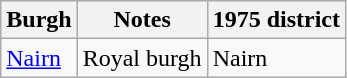<table class="wikitable">
<tr>
<th>Burgh</th>
<th>Notes</th>
<th>1975 district</th>
</tr>
<tr>
<td><a href='#'>Nairn</a></td>
<td>Royal burgh</td>
<td>Nairn</td>
</tr>
</table>
